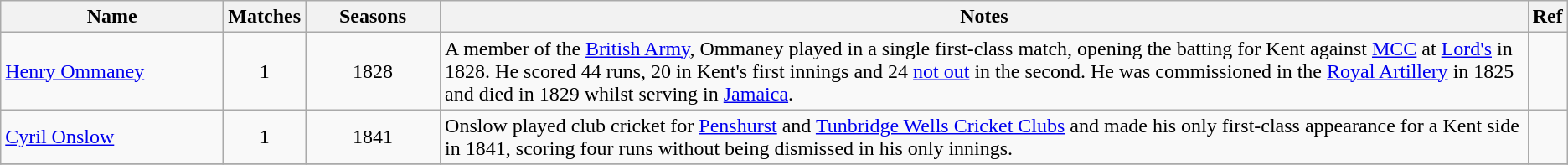<table class="wikitable">
<tr>
<th style="width:170px">Name</th>
<th>Matches</th>
<th style="width: 100px">Seasons</th>
<th>Notes</th>
<th>Ref</th>
</tr>
<tr>
<td><a href='#'>Henry Ommaney</a></td>
<td align=center>1</td>
<td align=center>1828</td>
<td>A member of the <a href='#'>British Army</a>, Ommaney played in a single first-class match, opening the batting for Kent against <a href='#'>MCC</a> at <a href='#'>Lord's</a> in 1828. He scored 44 runs, 20 in Kent's first innings and 24 <a href='#'>not out</a> in the second. He was commissioned in the <a href='#'>Royal Artillery</a> in 1825 and died in 1829 whilst serving in <a href='#'>Jamaica</a>.</td>
<td></td>
</tr>
<tr>
<td><a href='#'>Cyril Onslow</a></td>
<td align=center>1</td>
<td align=center>1841</td>
<td>Onslow played club cricket for <a href='#'>Penshurst</a> and <a href='#'>Tunbridge Wells Cricket Clubs</a> and made his only first-class appearance for a Kent side in 1841, scoring four runs without being dismissed in his only innings.</td>
<td></td>
</tr>
<tr>
</tr>
</table>
